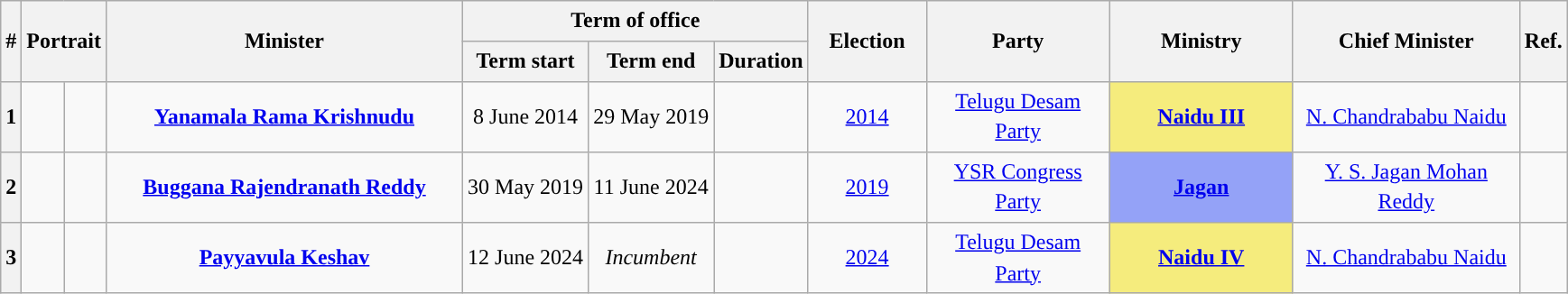<table class="wikitable" style="line-height:1.4em; text-align:center">
<tr>
<th rowspan=2>#</th>
<th rowspan=2 colspan="2">Portrait</th>
<th rowspan=2 style="width:16em">Minister<br></th>
<th colspan="3">Term of office</th>
<th rowspan=2 style="width:5em">Election<br></th>
<th rowspan=2 style="width:8em">Party</th>
<th rowspan=2 style="width:8em">Ministry</th>
<th rowspan=2 style="width:10em">Chief Minister</th>
<th rowspan=2>Ref.</th>
</tr>
<tr>
<th>Term start</th>
<th>Term end</th>
<th>Duration</th>
</tr>
<tr>
<th>1</th>
<td></td>
<td></td>
<td><strong><a href='#'>Yanamala Rama Krishnudu</a></strong><br></td>
<td>8 June 2014</td>
<td>29 May 2019</td>
<td><strong></strong></td>
<td><a href='#'>2014</a><br></td>
<td><a href='#'>Telugu Desam Party</a></td>
<td bgcolor="#F5EC7D"><strong><a href='#'>Naidu III</a></strong></td>
<td><a href='#'>N. Chandrababu Naidu</a></td>
<td></td>
</tr>
<tr>
<th>2</th>
<td></td>
<td></td>
<td><strong><a href='#'>Buggana Rajendranath Reddy</a></strong><br></td>
<td>30 May 2019</td>
<td>11 June 2024</td>
<td><strong></strong></td>
<td><a href='#'>2019</a><br></td>
<td><a href='#'>YSR Congress Party</a></td>
<td bgcolor="#94A2F7"><strong><a href='#'>Jagan</a></strong></td>
<td><a href='#'>Y. S. Jagan Mohan Reddy</a></td>
<td></td>
</tr>
<tr>
<th>3</th>
<td></td>
<td></td>
<td><strong><a href='#'>Payyavula Keshav</a></strong><br></td>
<td>12 June 2024</td>
<td><em>Incumbent</em></td>
<td><strong></strong></td>
<td><a href='#'>2024</a><br></td>
<td><a href='#'>Telugu Desam Party</a></td>
<td bgcolor="#F5EC7D"><strong><a href='#'>Naidu IV</a></strong></td>
<td><a href='#'>N. Chandrababu Naidu</a></td>
<td></td>
</tr>
</table>
